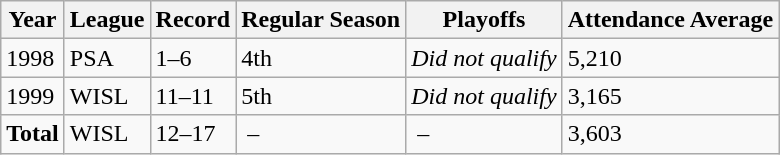<table class="wikitable">
<tr>
<th>Year</th>
<th>League</th>
<th>Record</th>
<th>Regular Season</th>
<th>Playoffs</th>
<th>Attendance Average</th>
</tr>
<tr>
<td>1998</td>
<td>PSA</td>
<td>1–6</td>
<td>4th</td>
<td><em>Did not qualify</em></td>
<td>5,210</td>
</tr>
<tr>
<td>1999</td>
<td>WISL</td>
<td>11–11</td>
<td>5th</td>
<td><em>Did not qualify</em></td>
<td>3,165</td>
</tr>
<tr>
<td><strong>Total</strong></td>
<td>WISL</td>
<td>12–17</td>
<td> –</td>
<td> –</td>
<td>3,603</td>
</tr>
</table>
